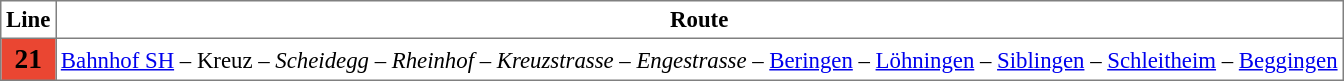<table border="1" cellspacing="0" cellpadding="3" style="border-collapse:collapse; font-size:95%; margin-left:10px; margin-bottom:5px;">
<tr>
<th>Line</th>
<th>Route</th>
</tr>
<tr align=center>
<td bgcolor=#ea4632><span><big><strong>21</strong></big></span></td>
<td><a href='#'>Bahnhof SH</a> – Kreuz – <em>Scheidegg – Rheinhof – Kreuzstrasse – Engestrasse</em> – <a href='#'>Beringen</a> – <a href='#'>Löhningen</a> – <a href='#'>Siblingen</a> – <a href='#'>Schleitheim</a> – <a href='#'>Beggingen</a></td>
</tr>
</table>
